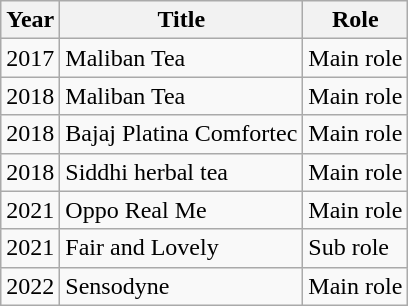<table class="wikitable">
<tr>
<th>Year</th>
<th>Title</th>
<th>Role</th>
</tr>
<tr>
<td>2017</td>
<td>Maliban Tea</td>
<td>Main role</td>
</tr>
<tr>
<td>2018</td>
<td>Maliban Tea</td>
<td>Main role</td>
</tr>
<tr>
<td>2018</td>
<td>Bajaj Platina Comfortec</td>
<td>Main role</td>
</tr>
<tr>
<td>2018</td>
<td>Siddhi herbal tea</td>
<td>Main role</td>
</tr>
<tr>
<td>2021</td>
<td>Oppo Real Me</td>
<td>Main role</td>
</tr>
<tr>
<td>2021</td>
<td>Fair and Lovely</td>
<td>Sub role</td>
</tr>
<tr>
<td>2022</td>
<td>Sensodyne</td>
<td>Main role</td>
</tr>
</table>
